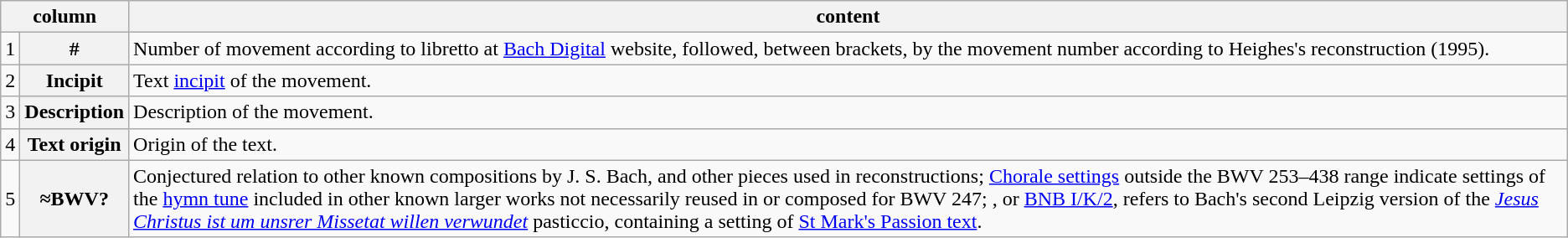<table class="wikitable">
<tr>
<th colspan="2">column</th>
<th>content</th>
</tr>
<tr>
<td align="center">1</td>
<th>#</th>
<td>Number of movement according to libretto at <a href='#'>Bach Digital</a> website, followed, between brackets, by the movement number according to Heighes's reconstruction (1995).</td>
</tr>
<tr>
<td align="center">2</td>
<th>Incipit</th>
<td>Text <a href='#'>incipit</a> of the movement.</td>
</tr>
<tr>
<td align="center">3</td>
<th>Description</th>
<td>Description of the movement.</td>
</tr>
<tr>
<td align="center">4</td>
<th>Text origin</th>
<td>Origin of the text.</td>
</tr>
<tr>
<td align="center">5</td>
<th>≈BWV?</th>
<td>Conjectured relation to other known compositions by J. S. Bach, and other pieces used in reconstructions; <a href='#'>Chorale settings</a> outside the BWV 253–438 range indicate settings of the <a href='#'>hymn tune</a> included in other known larger works not necessarily reused in or composed for BWV 247; , or <a href='#'>BNB&nbsp;I/K/2</a>, refers to Bach's second Leipzig version of the <em><a href='#'>Jesus Christus ist um unsrer Missetat willen verwundet</a></em> pasticcio, containing a setting of <a href='#'>St Mark's Passion text</a>.</td>
</tr>
</table>
